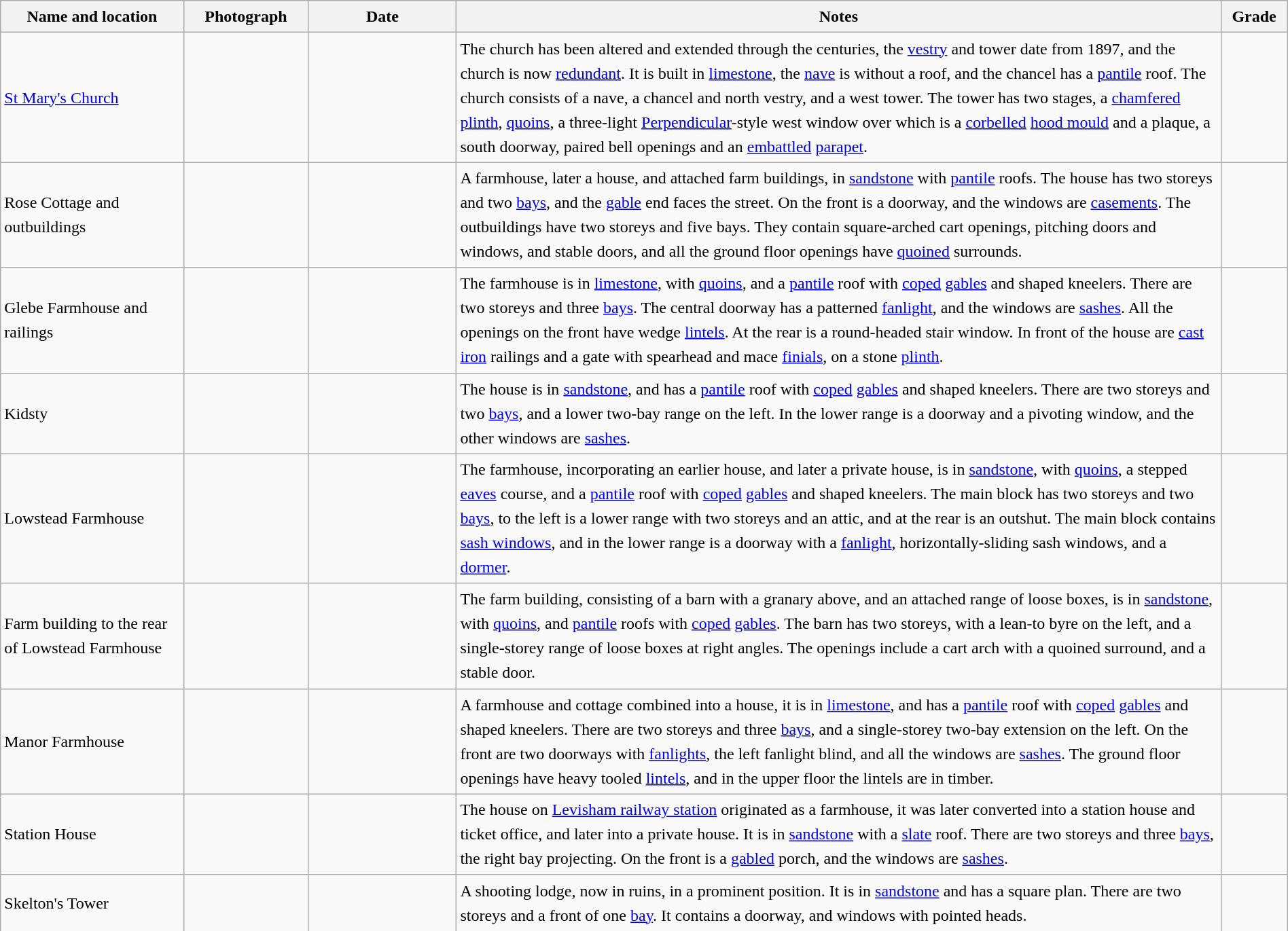<table class="wikitable sortable plainrowheaders" style="width:100%; border:0px; text-align:left; line-height:150%">
<tr>
<th scope="col" style="width:150px">Name and location</th>
<th scope="col" style="width:100px" class="unsortable">Photograph</th>
<th scope="col" style="width:120px">Date</th>
<th scope="col" style="width:650px" class="unsortable">Notes</th>
<th scope="col" style="width:50px">Grade</th>
</tr>
<tr>
<td><a href='#'>St Mary's Church</a><br><small></small></td>
<td></td>
<td align="center"></td>
<td>The church has been altered and extended through the centuries, the <a href='#'>vestry</a> and tower date from 1897, and the church is now <a href='#'>redundant</a>. It is built in <a href='#'>limestone</a>, the <a href='#'>nave</a> is without a roof, and the chancel has a <a href='#'>pantile</a> roof. The church consists of a nave, a chancel and north vestry, and a west tower. The tower has two stages, a <a href='#'>chamfered</a> <a href='#'>plinth</a>, <a href='#'>quoins</a>, a three-light <a href='#'>Perpendicular</a>-style west window over which is a <a href='#'>corbelled</a> <a href='#'>hood mould</a> and a plaque, a south doorway, paired bell openings and an <a href='#'>embattled</a> <a href='#'>parapet</a>.</td>
<td align="center" ></td>
</tr>
<tr>
<td>Rose Cottage and outbuildings<br><small></small></td>
<td></td>
<td align="center"></td>
<td>A farmhouse, later a house, and attached farm buildings, in <a href='#'>sandstone</a> with <a href='#'>pantile</a> roofs. The house has two storeys and two <a href='#'>bays</a>, and the <a href='#'>gable</a> end faces the street. On the front is a doorway, and the windows are <a href='#'>casements</a>. The outbuildings have two storeys and five bays. They contain square-arched cart openings, pitching doors and windows, and stable doors, and all the ground floor openings have <a href='#'>quoined</a> surrounds.</td>
<td align="center" ></td>
</tr>
<tr>
<td>Glebe Farmhouse and railings<br><small></small></td>
<td></td>
<td align="center"></td>
<td>The farmhouse is in <a href='#'>limestone</a>, with <a href='#'>quoins</a>, and a <a href='#'>pantile</a> roof with <a href='#'>coped</a> <a href='#'>gables</a> and shaped kneelers. There are two storeys and three <a href='#'>bays</a>. The central doorway has a patterned <a href='#'>fanlight</a>, and the windows are <a href='#'>sashes</a>. All the openings on the front have wedge <a href='#'>lintels</a>. At the rear is a round-headed stair window. In front of the house are <a href='#'>cast iron</a> railings and a gate with spearhead and mace <a href='#'>finials</a>, on a stone <a href='#'>plinth</a>.</td>
<td align="center" ></td>
</tr>
<tr>
<td>Kidsty<br><small></small></td>
<td></td>
<td align="center"></td>
<td>The house is in <a href='#'>sandstone</a>, and has a <a href='#'>pantile</a> roof with <a href='#'>coped</a> <a href='#'>gables</a> and shaped kneelers. There are two storeys and two <a href='#'>bays</a>, and a lower two-bay range on the left. In the lower range is a doorway and a pivoting window, and the other windows are <a href='#'>sashes</a>.</td>
<td align="center" ></td>
</tr>
<tr>
<td>Lowstead Farmhouse<br><small></small></td>
<td></td>
<td align="center"></td>
<td>The farmhouse, incorporating an earlier house, and later a private house, is in <a href='#'>sandstone</a>, with <a href='#'>quoins</a>, a stepped <a href='#'>eaves</a> course, and a <a href='#'>pantile</a> roof with <a href='#'>coped</a> <a href='#'>gables</a> and shaped kneelers. The main block has two storeys and two <a href='#'>bays</a>, to the left is a lower range with two storeys and an attic, and at the rear is an outshut. The main block contains <a href='#'>sash windows</a>, and in the lower range is a doorway with a <a href='#'>fanlight</a>, horizontally-sliding sash windows, and a <a href='#'>dormer</a>.</td>
<td align="center" ></td>
</tr>
<tr>
<td>Farm building to the rear of Lowstead Farmhouse<br><small></small></td>
<td></td>
<td align="center"></td>
<td>The farm building, consisting of a barn with a granary above, and an attached range of loose boxes, is in <a href='#'>sandstone</a>, with <a href='#'>quoins</a>, and <a href='#'>pantile</a> roofs with <a href='#'>coped</a> <a href='#'>gables</a>. The barn has two storeys, with a lean-to byre on the left, and a single-storey range of loose boxes at right angles. The openings include a cart arch with a quoined surround, and a stable door.</td>
<td align="center" ></td>
</tr>
<tr>
<td>Manor Farmhouse<br><small></small></td>
<td></td>
<td align="center"></td>
<td>A farmhouse and cottage combined into a house, it is in <a href='#'>limestone</a>, and has a <a href='#'>pantile</a> roof with <a href='#'>coped</a> <a href='#'>gables</a> and shaped kneelers. There are two storeys and three <a href='#'>bays</a>, and a single-storey two-bay extension on the left. On the front are two doorways with <a href='#'>fanlights</a>, the left fanlight blind, and all the windows are <a href='#'>sashes</a>. The ground floor openings have heavy tooled <a href='#'>lintels</a>, and in the upper floor the lintels are in timber.</td>
<td align="center" ></td>
</tr>
<tr>
<td>Station House<br><small></small></td>
<td></td>
<td align="center"></td>
<td>The house on <a href='#'>Levisham railway station</a> originated as a farmhouse, it was later converted into a station house and ticket office, and later into a private house. It is in <a href='#'>sandstone</a> with a <a href='#'>slate</a> roof. There are two storeys and three <a href='#'>bays</a>, the right bay projecting. On the front is a <a href='#'>gabled</a> porch, and the windows are <a href='#'>sashes</a>.</td>
<td align="center" ></td>
</tr>
<tr>
<td>Skelton's Tower<br><small></small></td>
<td></td>
<td align="center"></td>
<td>A shooting lodge, now in ruins, in a prominent position. It is in <a href='#'>sandstone</a> and has a square plan. There are two storeys and a front of one <a href='#'>bay</a>. It contains a doorway, and windows with pointed heads.</td>
<td align="center" ></td>
</tr>
<tr>
</tr>
</table>
